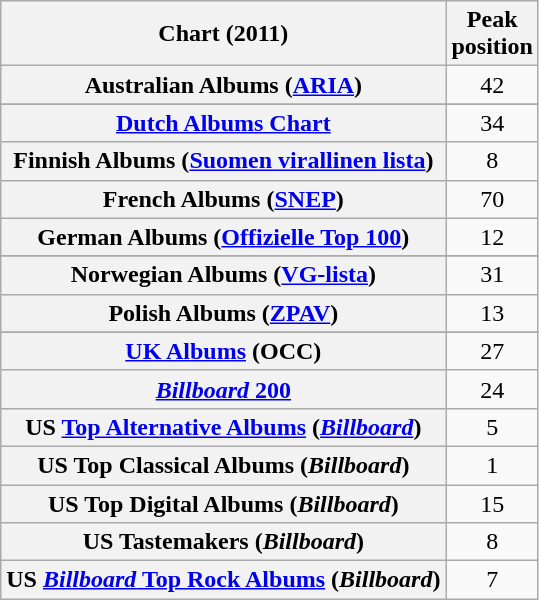<table class="wikitable sortable plainrowheaders">
<tr>
<th>Chart (2011)</th>
<th>Peak<br>position</th>
</tr>
<tr>
<th scope="row">Australian Albums (<a href='#'>ARIA</a>)</th>
<td align="center">42</td>
</tr>
<tr>
</tr>
<tr>
</tr>
<tr>
</tr>
<tr>
</tr>
<tr>
<th scope="row"><a href='#'>Dutch Albums Chart</a></th>
<td align="center">34</td>
</tr>
<tr>
<th scope="row">Finnish Albums (<a href='#'>Suomen virallinen lista</a>)</th>
<td align="center">8</td>
</tr>
<tr>
<th scope="row">French Albums (<a href='#'>SNEP</a>)</th>
<td align="center">70</td>
</tr>
<tr>
<th scope="row">German Albums (<a href='#'>Offizielle Top 100</a>)</th>
<td align="center">12</td>
</tr>
<tr>
</tr>
<tr>
<th scope="row">Norwegian Albums (<a href='#'>VG-lista</a>)</th>
<td align="center">31</td>
</tr>
<tr>
<th scope="row">Polish Albums (<a href='#'>ZPAV</a>)</th>
<td align="center">13</td>
</tr>
<tr>
</tr>
<tr>
</tr>
<tr>
</tr>
<tr>
<th scope="row"><a href='#'>UK Albums</a> (OCC)</th>
<td align="center">27</td>
</tr>
<tr>
<th scope="row"><a href='#'><em>Billboard</em> 200</a></th>
<td align="center">24</td>
</tr>
<tr>
<th scope="row">US <a href='#'>Top Alternative Albums</a> (<em><a href='#'>Billboard</a></em>)</th>
<td align="center">5</td>
</tr>
<tr>
<th scope="row">US Top Classical Albums (<em>Billboard</em>)</th>
<td align="center">1</td>
</tr>
<tr>
<th scope="row">US Top Digital Albums (<em>Billboard</em>)</th>
<td align="center">15</td>
</tr>
<tr>
<th scope="row">US Tastemakers (<em>Billboard</em>)</th>
<td align="center">8</td>
</tr>
<tr>
<th scope="row">US <a href='#'><em>Billboard</em> Top Rock Albums</a> (<em>Billboard</em>)</th>
<td align="center">7</td>
</tr>
</table>
